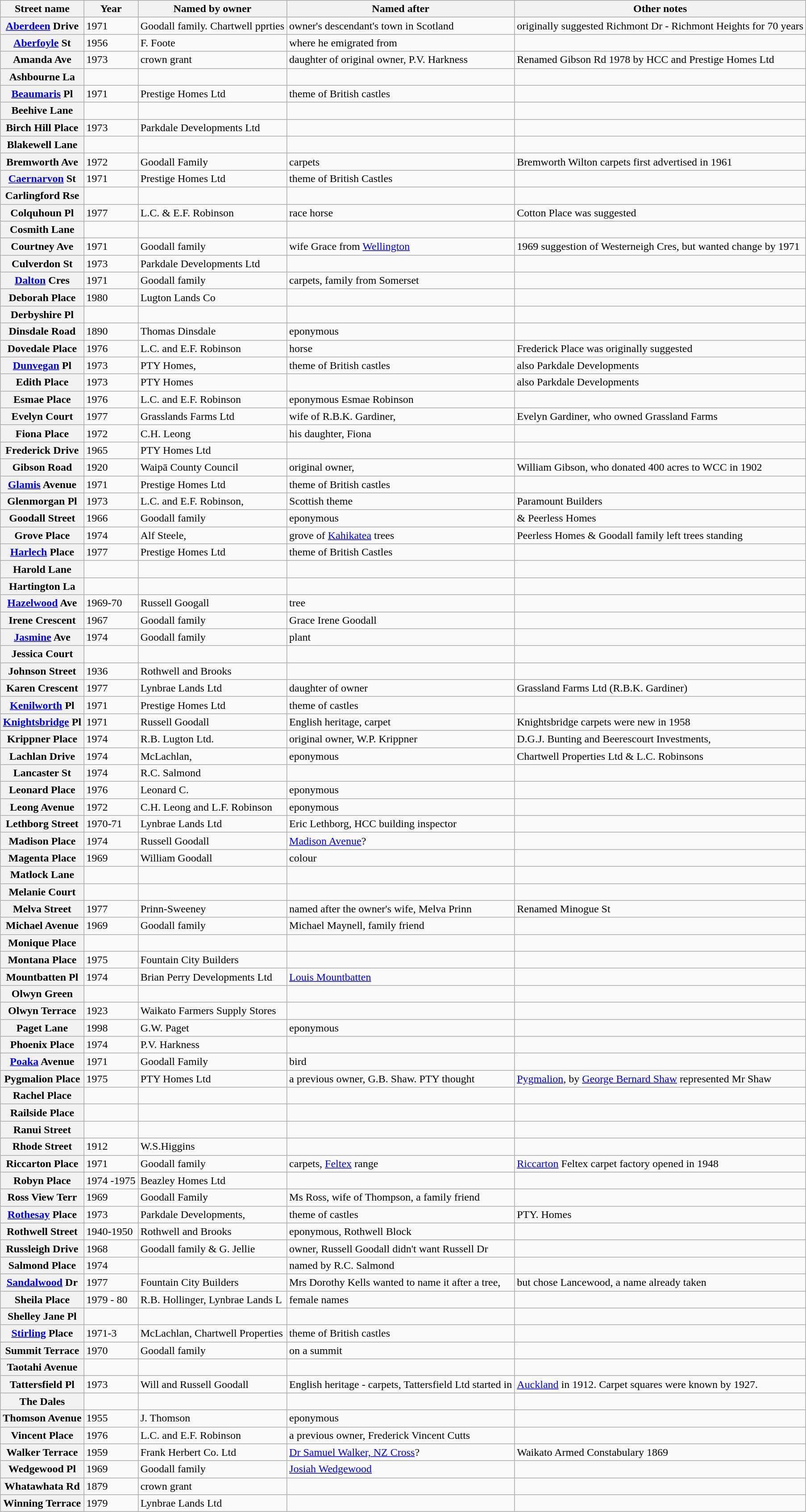<table class="wikitable sortable" border="1">
<tr>
<th>Street name</th>
<th><strong>Year</strong></th>
<th><strong>Named by owner</strong></th>
<th><strong>Named after</strong></th>
<th><strong>Other notes</strong></th>
</tr>
<tr>
<th><a href='#'>Aberdeen</a> Drive</th>
<td>1971</td>
<td>Goodall family. Chartwell pprties</td>
<td>owner's descendant's town in Scotland</td>
<td>originally suggested Richmont Dr - Richmont Heights for 70 years</td>
</tr>
<tr>
<th><a href='#'>Aberfoyle</a> St</th>
<td>1956</td>
<td>F. Foote</td>
<td>where he emigrated from</td>
<td></td>
</tr>
<tr>
<th>Amanda Ave</th>
<td>1973</td>
<td>crown grant</td>
<td>daughter of original owner, P.V. Harkness</td>
<td>Renamed Gibson Rd 1978 by HCC and Prestige Homes Ltd</td>
</tr>
<tr>
<th>Ashbourne La</th>
<td></td>
<td></td>
<td></td>
<td></td>
</tr>
<tr>
<th><a href='#'>Beaumaris</a> Pl</th>
<td>1971</td>
<td>Prestige Homes Ltd</td>
<td>theme of British castles</td>
<td></td>
</tr>
<tr>
<th>Beehive Lane</th>
<td></td>
<td></td>
<td></td>
<td></td>
</tr>
<tr>
<th>Birch Hill Place</th>
<td>1973</td>
<td>Parkdale Developments Ltd</td>
<td></td>
<td></td>
</tr>
<tr>
<th>Blakewell Lane</th>
<td></td>
<td></td>
<td></td>
<td></td>
</tr>
<tr>
<th>Bremworth Ave</th>
<td>1972</td>
<td>Goodall Family</td>
<td>carpets</td>
<td>Bremworth Wilton carpets first advertised in 1961</td>
</tr>
<tr>
<th><a href='#'>Caernarvon</a> St</th>
<td>1971</td>
<td>Prestige Homes Ltd</td>
<td>theme of British Castles</td>
<td></td>
</tr>
<tr>
<th>Carlingford Rse</th>
<td></td>
<td></td>
<td></td>
<td></td>
</tr>
<tr>
<th>Colquhoun Pl</th>
<td>1977</td>
<td>L.C. & E.F. Robinson</td>
<td>race horse</td>
<td>Cotton Place was suggested</td>
</tr>
<tr>
<th>Cosmith Lane</th>
<td></td>
<td></td>
<td></td>
<td></td>
</tr>
<tr>
<th>Courtney Ave</th>
<td>1971</td>
<td>Goodall family</td>
<td>wife Grace from <a href='#'>Wellington</a></td>
<td>1969 suggestion of Westerneigh Cres, but wanted change by 1971</td>
</tr>
<tr>
<th>Culverdon St</th>
<td>1973</td>
<td>Parkdale Developments Ltd</td>
<td></td>
<td></td>
</tr>
<tr>
<th><a href='#'>Dalton</a> Cres</th>
<td>1971</td>
<td>Goodall family</td>
<td>carpets, family from Somerset</td>
<td></td>
</tr>
<tr>
<th>Deborah Place</th>
<td>1980</td>
<td>Lugton Lands Co</td>
<td></td>
<td></td>
</tr>
<tr>
<th>Derbyshire Pl</th>
<td></td>
<td></td>
<td></td>
<td></td>
</tr>
<tr>
<th>Dinsdale Road</th>
<td>1890</td>
<td>Thomas Dinsdale</td>
<td>eponymous</td>
<td></td>
</tr>
<tr>
<th>Dovedale Place</th>
<td>1976</td>
<td>L.C. and E.F. Robinson</td>
<td>horse</td>
<td>Frederick Place was originally suggested</td>
</tr>
<tr>
<th><a href='#'>Dunvegan</a> Pl</th>
<td>1973</td>
<td>PTY Homes,</td>
<td>theme of British castles</td>
<td>also Parkdale Developments</td>
</tr>
<tr>
<th>Edith Place</th>
<td>1973</td>
<td>PTY Homes</td>
<td></td>
<td>also Parkdale Developments</td>
</tr>
<tr>
<th>Esmae Place</th>
<td>1976</td>
<td>L.C. and E.F. Robinson</td>
<td>eponymous Esmae Robinson</td>
<td></td>
</tr>
<tr>
<th>Evelyn Court</th>
<td>1977</td>
<td>Grasslands Farms Ltd</td>
<td>wife of R.B.K. Gardiner,</td>
<td>Evelyn Gardiner, who owned Grassland Farms</td>
</tr>
<tr>
<th>Fiona Place</th>
<td>1972</td>
<td>C.H. Leong</td>
<td>his daughter, Fiona</td>
<td></td>
</tr>
<tr>
<th>Frederick Drive</th>
<td>1965</td>
<td>PTY Homes Ltd</td>
<td></td>
<td></td>
</tr>
<tr>
<th>Gibson Road</th>
<td>1920</td>
<td>Waipā County Council</td>
<td>original owner,</td>
<td>William Gibson, who donated 400 acres to WCC in 1902</td>
</tr>
<tr>
<th><a href='#'>Glamis</a> Avenue</th>
<td>1971</td>
<td>Prestige Homes Ltd</td>
<td>theme of British castles</td>
<td></td>
</tr>
<tr>
<th>Glenmorgan Pl</th>
<td>1973</td>
<td>L.C. and E.F. Robinson,</td>
<td>Scottish theme</td>
<td>Paramount Builders</td>
</tr>
<tr>
<th>Goodall Street</th>
<td>1966</td>
<td>Goodall family</td>
<td>eponymous</td>
<td>& Peerless Homes</td>
</tr>
<tr>
<th>Grove Place</th>
<td>1974</td>
<td>Alf Steele,</td>
<td>grove of <a href='#'>Kahikatea</a> trees</td>
<td>Peerless Homes & Goodall family left trees standing</td>
</tr>
<tr>
<th><a href='#'>Harlech</a> Place</th>
<td>1977</td>
<td>Prestige Homes Ltd</td>
<td>theme of British Castles</td>
<td></td>
</tr>
<tr>
<th>Harold Lane</th>
<td></td>
<td></td>
<td></td>
<td></td>
</tr>
<tr>
<th>Hartington La</th>
<td></td>
<td></td>
<td></td>
<td></td>
</tr>
<tr>
<th><a href='#'>Hazelwood</a> Ave</th>
<td>1969-70</td>
<td>Russell Googall</td>
<td>tree</td>
<td></td>
</tr>
<tr>
<th>Irene Crescent</th>
<td>1967</td>
<td>Goodall family</td>
<td>Grace Irene Goodall</td>
<td></td>
</tr>
<tr>
<th><a href='#'>Jasmine</a> Ave</th>
<td>1974</td>
<td>Goodall family</td>
<td>plant</td>
<td></td>
</tr>
<tr>
<th>Jessica Court</th>
<td></td>
<td></td>
<td></td>
<td></td>
</tr>
<tr>
<th>Johnson Street</th>
<td>1936</td>
<td>Rothwell and Brooks</td>
<td></td>
<td></td>
</tr>
<tr>
<th>Karen Crescent</th>
<td>1977</td>
<td>Lynbrae Lands Ltd</td>
<td>daughter of owner</td>
<td>Grassland Farms Ltd (R.B.K. Gardiner)</td>
</tr>
<tr>
<th><a href='#'>Kenilworth</a> Pl</th>
<td>1971</td>
<td>Prestige Homes Ltd</td>
<td>theme of castles</td>
<td></td>
</tr>
<tr>
<th><a href='#'>Knightsbridge</a> Pl</th>
<td>1971</td>
<td>Russell Goodall</td>
<td>English heritage, carpet</td>
<td>Knightsbridge carpets were new in 1958</td>
</tr>
<tr>
<th>Krippner Place</th>
<td>1974</td>
<td>R.B. Lugton Ltd.</td>
<td>original owner, W.P. Krippner</td>
<td>D.G.J. Bunting and Beerescourt Investments,</td>
</tr>
<tr>
<th>Lachlan Drive</th>
<td>1974</td>
<td>McLachlan,</td>
<td>eponymous</td>
<td>Chartwell Properties Ltd & L.C. Robinsons</td>
</tr>
<tr>
<th>Lancaster St</th>
<td>1974</td>
<td>R.C. Salmond</td>
<td></td>
<td></td>
</tr>
<tr>
<th>Leonard Place</th>
<td>1976</td>
<td>Leonard C.</td>
<td>eponymous</td>
<td></td>
</tr>
<tr>
<th>Leong Avenue</th>
<td>1972</td>
<td>C.H. Leong and L.F. Robinson</td>
<td>eponymous</td>
<td></td>
</tr>
<tr>
<th>Lethborg Street</th>
<td>1970-71</td>
<td>Lynbrae Lands Ltd</td>
<td>Eric Lethborg, HCC building inspector</td>
<td></td>
</tr>
<tr>
<th>Madison Place</th>
<td>1974</td>
<td>Russell Goodall</td>
<td><a href='#'>Madison Avenue</a>?</td>
<td></td>
</tr>
<tr>
<th>Magenta Place</th>
<td>1969</td>
<td>William Goodall</td>
<td>colour</td>
<td></td>
</tr>
<tr>
<th>Matlock Lane</th>
<td></td>
<td></td>
<td></td>
<td></td>
</tr>
<tr>
<th>Melanie Court</th>
<td></td>
<td></td>
<td></td>
<td></td>
</tr>
<tr>
<th>Melva Street</th>
<td>1977</td>
<td>Prinn-Sweeney</td>
<td>named after the owner's wife, Melva Prinn</td>
<td>Renamed Minogue St</td>
</tr>
<tr>
<th>Michael Avenue</th>
<td>1969</td>
<td>Goodall family</td>
<td>Michael Maynell, family friend</td>
<td></td>
</tr>
<tr>
<th>Monique Place</th>
<td></td>
<td></td>
<td></td>
<td></td>
</tr>
<tr>
<th>Montana Place</th>
<td>1975</td>
<td>Fountain City Builders</td>
<td></td>
<td></td>
</tr>
<tr>
<th>Mountbatten Pl</th>
<td>1974</td>
<td>Brian Perry Developments Ltd</td>
<td><a href='#'>Louis Mountbatten</a></td>
<td></td>
</tr>
<tr>
<th>Olwyn Green</th>
<td></td>
<td></td>
<td></td>
<td></td>
</tr>
<tr>
<th>Olwyn Terrace</th>
<td>1923</td>
<td>Waikato Farmers Supply Stores</td>
<td></td>
<td></td>
</tr>
<tr>
<th>Paget Lane</th>
<td>1998</td>
<td>G.W. Paget</td>
<td>eponymous</td>
<td></td>
</tr>
<tr>
<th>Phoenix Place</th>
<td>1974</td>
<td>P.V. Harkness</td>
<td></td>
<td></td>
</tr>
<tr>
<th><a href='#'>Poaka</a> Avenue</th>
<td>1971</td>
<td>Goodall Family</td>
<td>bird</td>
<td></td>
</tr>
<tr>
<th>Pygmalion Place</th>
<td>1975</td>
<td>PTY Homes Ltd</td>
<td>a previous owner, G.B. Shaw. PTY thought</td>
<td><a href='#'>Pygmalion</a>, by <a href='#'>George Bernard Shaw</a> represented Mr Shaw</td>
</tr>
<tr>
<th>Rachel Place</th>
<td></td>
<td></td>
<td></td>
<td></td>
</tr>
<tr>
<th>Railside Place</th>
<td></td>
<td></td>
<td></td>
<td></td>
</tr>
<tr>
<th>Ranui Street</th>
<td></td>
<td></td>
<td></td>
<td></td>
</tr>
<tr>
<th>Rhode Street</th>
<td>1912</td>
<td>W.S.Higgins</td>
<td></td>
<td></td>
</tr>
<tr>
<th>Riccarton Place</th>
<td>1971</td>
<td>Goodall family</td>
<td>carpets, <a href='#'>Feltex</a> range</td>
<td><a href='#'>Riccarton</a> Feltex carpet factory opened in 1948</td>
</tr>
<tr>
<th>Robyn Place</th>
<td>1974 -1975</td>
<td>Beazley Homes Ltd</td>
<td></td>
<td></td>
</tr>
<tr>
<th>Ross View Terr</th>
<td>1969</td>
<td>Goodall Family</td>
<td>Ms Ross, wife of Thompson, a family friend</td>
<td></td>
</tr>
<tr>
<th><a href='#'>Rothesay</a> Place</th>
<td>1973</td>
<td>Parkdale Developments,</td>
<td>theme of castles</td>
<td>PTY. Homes</td>
</tr>
<tr>
<th>Rothwell Street</th>
<td>1940-1950</td>
<td>Rothwell and Brooks</td>
<td>eponymous, Rothwell Block</td>
<td></td>
</tr>
<tr>
<th>Russleigh Drive</th>
<td>1968</td>
<td>Goodall family & G. Jellie</td>
<td>owner, Russell Goodall didn't want Russell Dr</td>
<td></td>
</tr>
<tr>
<th>Salmond Place</th>
<td>1974</td>
<td></td>
<td>named by R.C. Salmond</td>
<td></td>
</tr>
<tr>
<th><a href='#'>Sandalwood</a> Dr</th>
<td>1977</td>
<td>Fountain City Builders</td>
<td>Mrs Dorothy Kells wanted to name it after a tree,</td>
<td>but chose Lancewood, a name already taken</td>
</tr>
<tr>
<th>Sheila Place</th>
<td>1979 - 80</td>
<td>R.B. Hollinger, Lynbrae Lands L</td>
<td>female names</td>
<td></td>
</tr>
<tr>
<th>Shelley Jane Pl</th>
<td></td>
<td></td>
<td></td>
<td></td>
</tr>
<tr>
<th><a href='#'>Stirling</a> Place</th>
<td>1971-3</td>
<td>McLachlan, Chartwell Properties</td>
<td>theme of British castles</td>
<td></td>
</tr>
<tr>
<th>Summit Terrace</th>
<td>1970</td>
<td>Goodall family</td>
<td>on a summit</td>
<td></td>
</tr>
<tr>
<th>Taotahi Avenue</th>
<td></td>
<td></td>
<td></td>
<td></td>
</tr>
<tr>
<th>Tattersfield Pl</th>
<td>1973</td>
<td>Will and Russell Goodall</td>
<td>English heritage - carpets, Tattersfield Ltd started in</td>
<td><a href='#'>Auckland</a> in 1912. Carpet squares were known by 1927.</td>
</tr>
<tr>
<th>The Dales</th>
<td></td>
<td></td>
<td></td>
<td></td>
</tr>
<tr>
<th>Thomson Avenue</th>
<td>1955</td>
<td>J. Thomson</td>
<td>eponymous</td>
<td></td>
</tr>
<tr>
<th>Vincent Place</th>
<td>1976</td>
<td>L.C. and E.F. Robinson</td>
<td>a previous owner, Frederick Vincent Cutts</td>
<td></td>
</tr>
<tr>
<th>Walker Terrace</th>
<td>1959</td>
<td>Frank Herbert Co. Ltd</td>
<td><a href='#'>Dr Samuel Walker, NZ Cross</a>?</td>
<td>Waikato Armed Constabulary 1869</td>
</tr>
<tr>
<th>Wedgewood Pl</th>
<td>1969</td>
<td>Goodall family</td>
<td><a href='#'>Josiah Wedgewood</a></td>
<td></td>
</tr>
<tr>
<th>Whatawhata Rd</th>
<td>1879</td>
<td>crown grant</td>
<td></td>
<td></td>
</tr>
<tr>
<th>Winning Terrace</th>
<td>1979</td>
<td>Lynbrae Lands Ltd</td>
<td></td>
<td></td>
</tr>
</table>
